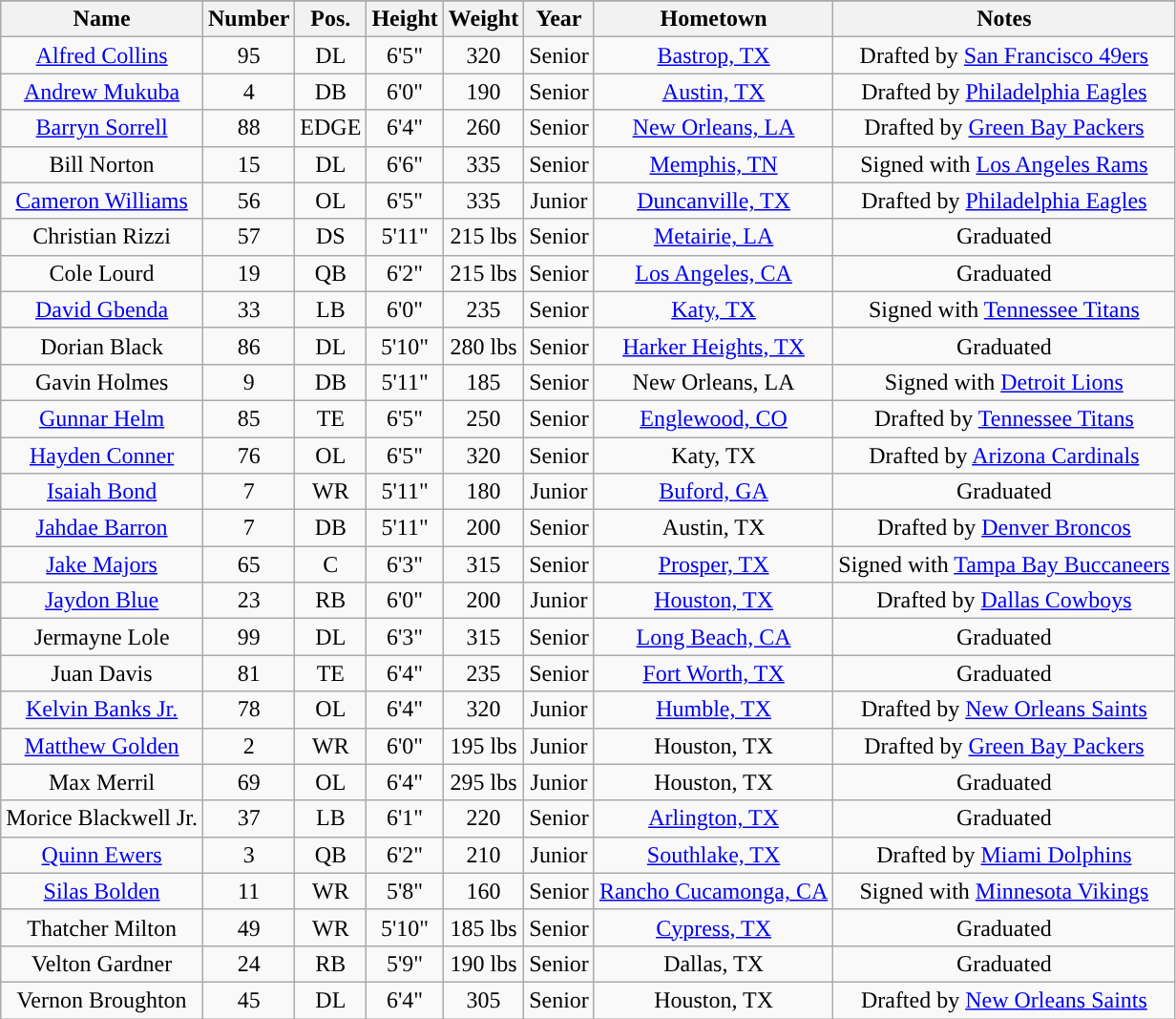<table class="wikitable sortable collapsible">
<tr>
</tr>
<tr>
<th style="text-align:center; ">Name</th>
<th style="text-align:center; ">Number</th>
<th style="text-align:center; ">Pos.</th>
<th style="text-align:center; ">Height</th>
<th style="text-align:center; ">Weight</th>
<th style="text-align:center; ">Year</th>
<th style="text-align:center; ">Hometown</th>
<th style="text-align:center; ">Notes</th>
</tr>
<tr align="center">
<td><a href='#'>Alfred Collins</a></td>
<td>95</td>
<td>DL</td>
<td>6'5"</td>
<td>320</td>
<td>Senior</td>
<td><a href='#'>Bastrop, TX</a></td>
<td>Drafted by <a href='#'>San Francisco 49ers</a></td>
</tr>
<tr align="center">
<td><a href='#'>Andrew Mukuba</a></td>
<td>4</td>
<td>DB</td>
<td>6'0"</td>
<td>190</td>
<td>Senior</td>
<td><a href='#'>Austin, TX</a></td>
<td>Drafted by <a href='#'>Philadelphia Eagles</a></td>
</tr>
<tr align="center">
<td><a href='#'>Barryn Sorrell</a></td>
<td>88</td>
<td>EDGE</td>
<td>6'4"</td>
<td>260</td>
<td>Senior</td>
<td><a href='#'>New Orleans, LA</a></td>
<td>Drafted by <a href='#'>Green Bay Packers</a></td>
</tr>
<tr align="center">
<td>Bill Norton</td>
<td>15</td>
<td>DL</td>
<td>6'6"</td>
<td>335</td>
<td>Senior</td>
<td><a href='#'>Memphis, TN</a></td>
<td>Signed with <a href='#'>Los Angeles Rams</a></td>
</tr>
<tr align="center">
<td><a href='#'>Cameron Williams</a></td>
<td>56</td>
<td>OL</td>
<td>6'5"</td>
<td>335</td>
<td>Junior</td>
<td><a href='#'>Duncanville, TX</a></td>
<td>Drafted by <a href='#'>Philadelphia Eagles</a></td>
</tr>
<tr align="center">
<td>Christian Rizzi</td>
<td>57</td>
<td>DS</td>
<td>5'11"</td>
<td>215 lbs</td>
<td>Senior</td>
<td><a href='#'>Metairie, LA</a></td>
<td>Graduated</td>
</tr>
<tr align="center">
<td>Cole Lourd</td>
<td>19</td>
<td>QB</td>
<td>6'2"</td>
<td>215 lbs</td>
<td>Senior</td>
<td><a href='#'>Los Angeles, CA</a></td>
<td>Graduated</td>
</tr>
<tr align="center">
<td><a href='#'>David Gbenda</a></td>
<td>33</td>
<td>LB</td>
<td>6'0"</td>
<td>235</td>
<td>Senior</td>
<td><a href='#'>Katy, TX</a></td>
<td>Signed with <a href='#'>Tennessee Titans</a></td>
</tr>
<tr align="center">
<td>Dorian Black</td>
<td>86</td>
<td>DL</td>
<td>5'10"</td>
<td>280 lbs</td>
<td>Senior</td>
<td><a href='#'>Harker Heights, TX</a></td>
<td>Graduated</td>
</tr>
<tr align="center">
<td>Gavin Holmes</td>
<td>9</td>
<td>DB</td>
<td>5'11"</td>
<td>185</td>
<td>Senior</td>
<td>New Orleans, LA</td>
<td>Signed with <a href='#'>Detroit Lions</a></td>
</tr>
<tr align="center">
<td><a href='#'>Gunnar Helm</a></td>
<td>85</td>
<td>TE</td>
<td>6'5"</td>
<td>250</td>
<td>Senior</td>
<td><a href='#'>Englewood, CO</a></td>
<td>Drafted by <a href='#'>Tennessee Titans</a></td>
</tr>
<tr align="center">
<td><a href='#'>Hayden Conner</a></td>
<td>76</td>
<td>OL</td>
<td>6'5"</td>
<td>320</td>
<td>Senior</td>
<td>Katy, TX</td>
<td>Drafted by <a href='#'>Arizona Cardinals</a></td>
</tr>
<tr align="center">
<td><a href='#'>Isaiah Bond</a></td>
<td>7</td>
<td>WR</td>
<td>5'11"</td>
<td>180</td>
<td>Junior</td>
<td><a href='#'>Buford, GA</a></td>
<td>Graduated</td>
</tr>
<tr align="center">
<td><a href='#'>Jahdae Barron</a></td>
<td>7</td>
<td>DB</td>
<td>5'11"</td>
<td>200</td>
<td>Senior</td>
<td>Austin, TX</td>
<td>Drafted by <a href='#'>Denver Broncos</a></td>
</tr>
<tr align="center">
<td><a href='#'>Jake Majors</a></td>
<td>65</td>
<td>C</td>
<td>6'3"</td>
<td>315</td>
<td>Senior</td>
<td><a href='#'>Prosper, TX</a></td>
<td>Signed with <a href='#'>Tampa Bay Buccaneers</a></td>
</tr>
<tr align="center">
<td><a href='#'>Jaydon Blue</a></td>
<td>23</td>
<td>RB</td>
<td>6'0"</td>
<td>200</td>
<td>Junior</td>
<td><a href='#'>Houston, TX</a></td>
<td>Drafted by <a href='#'>Dallas Cowboys</a></td>
</tr>
<tr align="center">
<td>Jermayne Lole</td>
<td>99</td>
<td>DL</td>
<td>6'3"</td>
<td>315</td>
<td>Senior</td>
<td><a href='#'>Long Beach, CA</a></td>
<td>Graduated</td>
</tr>
<tr align="center">
<td>Juan Davis</td>
<td>81</td>
<td>TE</td>
<td>6'4"</td>
<td>235</td>
<td>Senior</td>
<td><a href='#'>Fort Worth, TX</a></td>
<td>Graduated</td>
</tr>
<tr align="center">
<td><a href='#'>Kelvin Banks Jr.</a></td>
<td>78</td>
<td>OL</td>
<td>6'4"</td>
<td>320</td>
<td>Junior</td>
<td><a href='#'>Humble, TX</a></td>
<td>Drafted by <a href='#'>New Orleans Saints</a></td>
</tr>
<tr align="center">
<td><a href='#'>Matthew Golden</a></td>
<td>2</td>
<td>WR</td>
<td>6'0"</td>
<td>195 lbs</td>
<td>Junior</td>
<td>Houston, TX</td>
<td>Drafted by <a href='#'>Green Bay Packers</a></td>
</tr>
<tr align="center">
<td>Max Merril</td>
<td>69</td>
<td>OL</td>
<td>6'4"</td>
<td>295 lbs</td>
<td>Junior</td>
<td>Houston, TX</td>
<td>Graduated</td>
</tr>
<tr align="center">
<td>Morice Blackwell Jr.</td>
<td>37</td>
<td>LB</td>
<td>6'1"</td>
<td>220</td>
<td>Senior</td>
<td><a href='#'>Arlington, TX</a></td>
<td>Graduated</td>
</tr>
<tr align="center">
<td><a href='#'>Quinn Ewers</a></td>
<td>3</td>
<td>QB</td>
<td>6'2"</td>
<td>210</td>
<td>Junior</td>
<td><a href='#'>Southlake, TX</a></td>
<td>Drafted by <a href='#'>Miami Dolphins</a></td>
</tr>
<tr align="center">
<td><a href='#'>Silas Bolden</a></td>
<td>11</td>
<td>WR</td>
<td>5'8"</td>
<td>160</td>
<td>Senior</td>
<td><a href='#'>Rancho Cucamonga, CA</a></td>
<td>Signed with <a href='#'>Minnesota Vikings</a></td>
</tr>
<tr align="center">
<td>Thatcher Milton</td>
<td>49</td>
<td>WR</td>
<td>5'10"</td>
<td>185 lbs</td>
<td>Senior</td>
<td><a href='#'>Cypress, TX</a></td>
<td>Graduated</td>
</tr>
<tr align="center">
<td>Velton Gardner</td>
<td>24</td>
<td>RB</td>
<td>5'9"</td>
<td>190 lbs</td>
<td>Senior</td>
<td>Dallas, TX</td>
<td>Graduated</td>
</tr>
<tr align="center">
<td>Vernon Broughton</td>
<td>45</td>
<td>DL</td>
<td>6'4"</td>
<td>305</td>
<td>Senior</td>
<td>Houston, TX</td>
<td>Drafted by <a href='#'>New Orleans Saints</a></td>
</tr>
</table>
